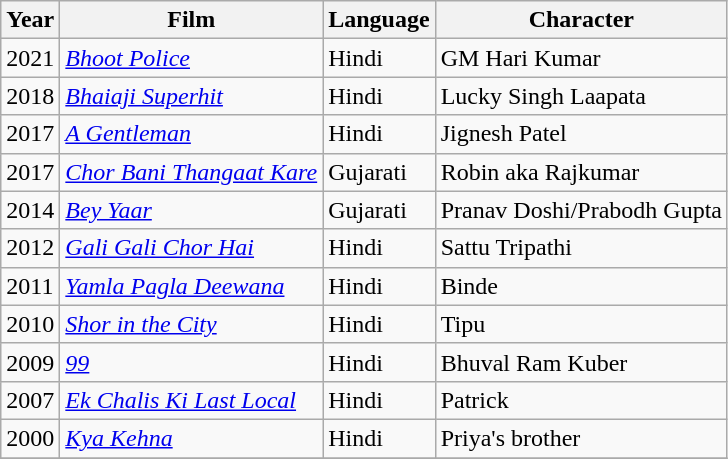<table class="wikitable">
<tr>
<th>Year</th>
<th>Film</th>
<th>Language</th>
<th>Character</th>
</tr>
<tr>
<td>2021</td>
<td><em><a href='#'>Bhoot Police</a></em></td>
<td>Hindi</td>
<td>GM Hari Kumar</td>
</tr>
<tr>
<td>2018</td>
<td><em><a href='#'>Bhaiaji Superhit</a></em></td>
<td>Hindi</td>
<td>Lucky Singh Laapata</td>
</tr>
<tr>
<td>2017</td>
<td><em><a href='#'>A Gentleman</a></em></td>
<td>Hindi</td>
<td>Jignesh Patel</td>
</tr>
<tr>
<td>2017</td>
<td><em><a href='#'>Chor Bani Thangaat Kare</a></em></td>
<td>Gujarati</td>
<td>Robin aka Rajkumar</td>
</tr>
<tr>
<td>2014</td>
<td><em><a href='#'>Bey Yaar</a></em></td>
<td>Gujarati</td>
<td>Pranav Doshi/Prabodh Gupta</td>
</tr>
<tr>
<td>2012</td>
<td><em><a href='#'>Gali Gali Chor Hai</a></em></td>
<td>Hindi</td>
<td>Sattu Tripathi</td>
</tr>
<tr>
<td>2011</td>
<td><em><a href='#'>Yamla Pagla Deewana</a></em></td>
<td>Hindi</td>
<td>Binde</td>
</tr>
<tr>
<td>2010</td>
<td><em><a href='#'>Shor in the City</a></em></td>
<td>Hindi</td>
<td>Tipu</td>
</tr>
<tr>
<td>2009</td>
<td><em><a href='#'>99</a></em></td>
<td>Hindi</td>
<td>Bhuval Ram Kuber</td>
</tr>
<tr>
<td>2007</td>
<td><em><a href='#'>Ek Chalis Ki Last Local</a></em></td>
<td>Hindi</td>
<td>Patrick</td>
</tr>
<tr>
<td>2000</td>
<td><em><a href='#'>Kya Kehna</a></em></td>
<td>Hindi</td>
<td>Priya's brother</td>
</tr>
<tr>
</tr>
</table>
